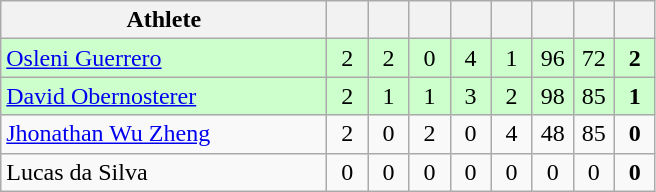<table class=wikitable style="text-align:center">
<tr>
<th width=210>Athlete</th>
<th width=20></th>
<th width=20></th>
<th width=20></th>
<th width=20></th>
<th width=20></th>
<th width=20></th>
<th width=20></th>
<th width=20></th>
</tr>
<tr bgcolor=ccffcc>
<td style="text-align:left"> <a href='#'>Osleni Guerrero</a></td>
<td>2</td>
<td>2</td>
<td>0</td>
<td>4</td>
<td>1</td>
<td>96</td>
<td>72</td>
<td><strong>2</strong></td>
</tr>
<tr bgcolor=ccffcc>
<td style="text-align:left"> <a href='#'>David Obernosterer</a></td>
<td>2</td>
<td>1</td>
<td>1</td>
<td>3</td>
<td>2</td>
<td>98</td>
<td>85</td>
<td><strong>1</strong></td>
</tr>
<tr>
<td style="text-align:left"> <a href='#'>Jhonathan Wu Zheng</a></td>
<td>2</td>
<td>0</td>
<td>2</td>
<td>0</td>
<td>4</td>
<td>48</td>
<td>85</td>
<td><strong>0</strong></td>
</tr>
<tr>
<td style="text-align:left"> Lucas da Silva</td>
<td>0</td>
<td>0</td>
<td>0</td>
<td>0</td>
<td>0</td>
<td>0</td>
<td>0</td>
<td><strong>0</strong></td>
</tr>
</table>
